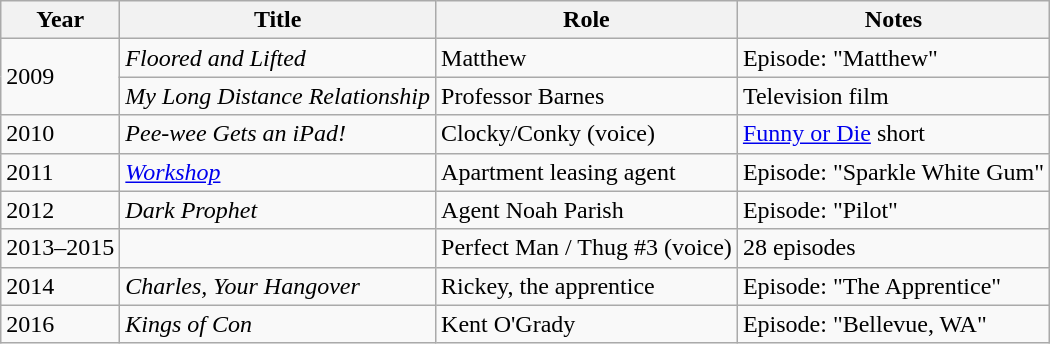<table class="wikitable sortable">
<tr>
<th>Year</th>
<th>Title</th>
<th>Role</th>
<th class="unsortable">Notes</th>
</tr>
<tr>
<td rowspan=2>2009</td>
<td><em>Floored and Lifted</em></td>
<td>Matthew</td>
<td>Episode: "Matthew"</td>
</tr>
<tr>
<td><em>My Long Distance Relationship</em></td>
<td>Professor Barnes</td>
<td>Television film</td>
</tr>
<tr>
<td>2010</td>
<td><em>Pee-wee Gets an iPad!</em></td>
<td>Clocky/Conky (voice)</td>
<td><a href='#'>Funny or Die</a> short</td>
</tr>
<tr>
<td>2011</td>
<td><em><a href='#'>Workshop</a></em></td>
<td>Apartment leasing agent</td>
<td>Episode: "Sparkle White Gum"</td>
</tr>
<tr>
<td>2012</td>
<td><em>Dark Prophet</em></td>
<td>Agent Noah Parish</td>
<td>Episode: "Pilot"</td>
</tr>
<tr>
<td>2013–2015</td>
<td><em></em></td>
<td>Perfect Man / Thug #3 (voice)</td>
<td>28 episodes</td>
</tr>
<tr>
<td>2014</td>
<td><em>Charles, Your Hangover</em></td>
<td>Rickey, the apprentice</td>
<td>Episode: "The Apprentice"</td>
</tr>
<tr>
<td>2016</td>
<td><em>Kings of Con</em></td>
<td>Kent O'Grady</td>
<td>Episode: "Bellevue, WA"</td>
</tr>
</table>
